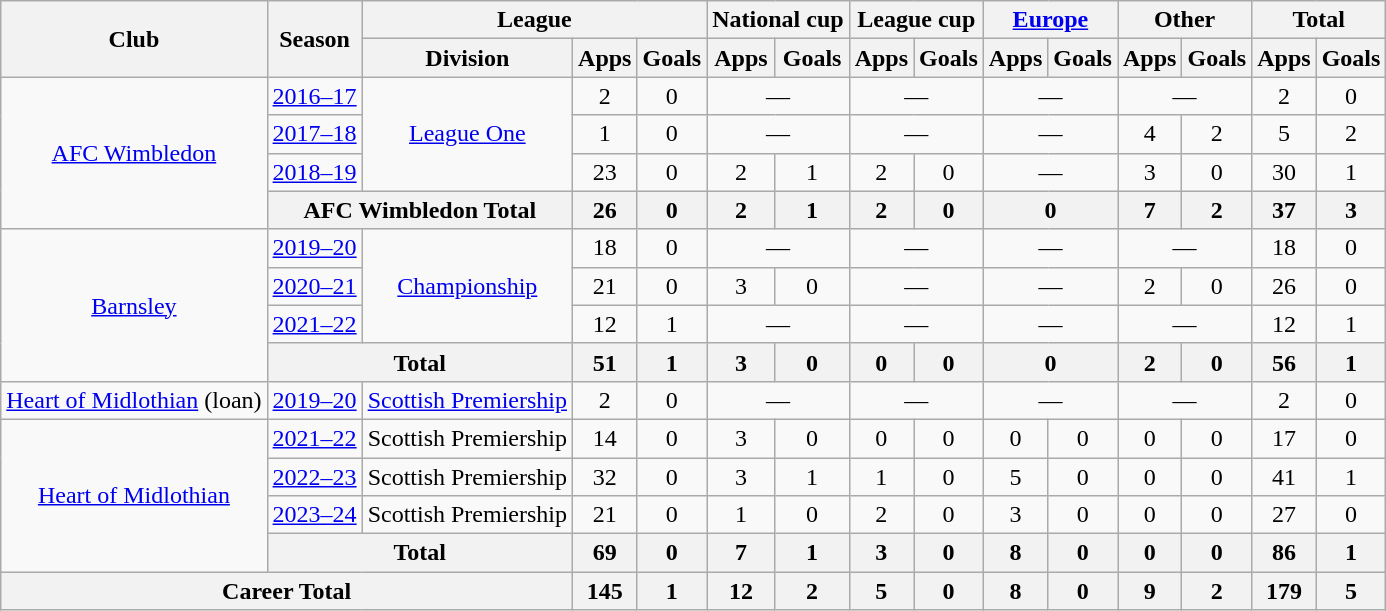<table class="wikitable" style="text-align: center;">
<tr>
<th rowspan="2">Club</th>
<th rowspan="2">Season</th>
<th colspan="3">League</th>
<th colspan="2">National cup</th>
<th colspan="2">League cup</th>
<th colspan="2"><a href='#'>Europe</a></th>
<th colspan="2">Other</th>
<th colspan="2">Total</th>
</tr>
<tr>
<th>Division</th>
<th>Apps</th>
<th>Goals</th>
<th>Apps</th>
<th>Goals</th>
<th>Apps</th>
<th>Goals</th>
<th>Apps</th>
<th>Goals</th>
<th>Apps</th>
<th>Goals</th>
<th>Apps</th>
<th>Goals</th>
</tr>
<tr>
<td rowspan=4><a href='#'>AFC Wimbledon</a></td>
<td><a href='#'>2016–17</a></td>
<td rowspan=3><a href='#'>League One</a></td>
<td>2</td>
<td>0</td>
<td colspan="2">—</td>
<td colspan="2">—</td>
<td colspan="2">—</td>
<td colspan="2">—</td>
<td>2</td>
<td>0</td>
</tr>
<tr>
<td><a href='#'>2017–18</a></td>
<td>1</td>
<td>0</td>
<td colspan="2">—</td>
<td colspan="2">—</td>
<td colspan="2">—</td>
<td>4</td>
<td>2</td>
<td>5</td>
<td>2</td>
</tr>
<tr>
<td><a href='#'>2018–19</a></td>
<td>23</td>
<td>0</td>
<td>2</td>
<td>1</td>
<td>2</td>
<td>0</td>
<td colspan="2">—</td>
<td>3</td>
<td>0</td>
<td>30</td>
<td>1</td>
</tr>
<tr>
<th colspan="2">AFC Wimbledon Total</th>
<th>26</th>
<th>0</th>
<th>2</th>
<th>1</th>
<th>2</th>
<th>0</th>
<th colspan="2">0</th>
<th>7</th>
<th>2</th>
<th>37</th>
<th>3</th>
</tr>
<tr>
<td rowspan=4><a href='#'>Barnsley</a></td>
<td><a href='#'>2019–20</a></td>
<td rowspan=3><a href='#'>Championship</a></td>
<td>18</td>
<td>0</td>
<td colspan="2">—</td>
<td colspan="2">—</td>
<td colspan="2">—</td>
<td colspan=2>—</td>
<td>18</td>
<td>0</td>
</tr>
<tr>
<td><a href='#'>2020–21</a></td>
<td>21</td>
<td>0</td>
<td>3</td>
<td>0</td>
<td colspan="2">—</td>
<td colspan="2">—</td>
<td>2</td>
<td>0</td>
<td>26</td>
<td>0</td>
</tr>
<tr>
<td><a href='#'>2021–22</a></td>
<td>12</td>
<td>1</td>
<td colspan="2">—</td>
<td colspan="2">—</td>
<td colspan="2">—</td>
<td colspan="2">—</td>
<td>12</td>
<td>1</td>
</tr>
<tr>
<th colspan="2">Total</th>
<th>51</th>
<th>1</th>
<th>3</th>
<th>0</th>
<th>0</th>
<th>0</th>
<th colspan="2">0</th>
<th>2</th>
<th>0</th>
<th>56</th>
<th>1</th>
</tr>
<tr>
<td><a href='#'>Heart of Midlothian</a> (loan)</td>
<td><a href='#'>2019–20</a></td>
<td><a href='#'>Scottish Premiership</a></td>
<td>2</td>
<td>0</td>
<td colspan="2">—</td>
<td colspan="2">—</td>
<td colspan="2">—</td>
<td colspan=2>—</td>
<td>2</td>
<td>0</td>
</tr>
<tr>
<td rowspan="4"><a href='#'>Heart of Midlothian</a></td>
<td><a href='#'>2021–22</a></td>
<td>Scottish Premiership</td>
<td>14</td>
<td>0</td>
<td>3</td>
<td>0</td>
<td>0</td>
<td>0</td>
<td>0</td>
<td>0</td>
<td>0</td>
<td>0</td>
<td>17</td>
<td>0</td>
</tr>
<tr>
<td><a href='#'>2022–23</a></td>
<td>Scottish Premiership</td>
<td>32</td>
<td>0</td>
<td>3</td>
<td>1</td>
<td>1</td>
<td>0</td>
<td>5</td>
<td>0</td>
<td>0</td>
<td>0</td>
<td>41</td>
<td>1</td>
</tr>
<tr>
<td><a href='#'>2023–24</a></td>
<td>Scottish Premiership</td>
<td>21</td>
<td>0</td>
<td>1</td>
<td>0</td>
<td>2</td>
<td>0</td>
<td>3</td>
<td>0</td>
<td>0</td>
<td>0</td>
<td>27</td>
<td>0</td>
</tr>
<tr>
<th colspan="2">Total</th>
<th>69</th>
<th>0</th>
<th>7</th>
<th>1</th>
<th>3</th>
<th>0</th>
<th>8</th>
<th>0</th>
<th>0</th>
<th>0</th>
<th>86</th>
<th>1</th>
</tr>
<tr>
<th colspan="3">Career Total</th>
<th>145</th>
<th>1</th>
<th>12</th>
<th>2</th>
<th>5</th>
<th>0</th>
<th>8</th>
<th>0</th>
<th>9</th>
<th>2</th>
<th>179</th>
<th>5</th>
</tr>
</table>
